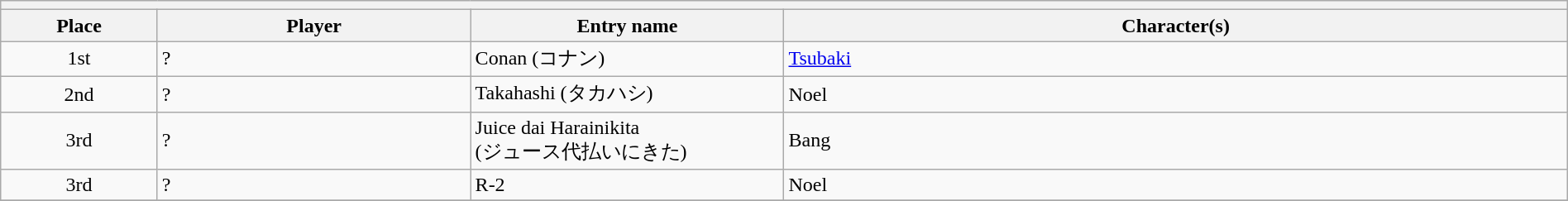<table class="wikitable" width=100%>
<tr>
<th colspan=4></th>
</tr>
<tr>
<th width=10%>Place</th>
<th width=20%>Player</th>
<th width=20%>Entry name</th>
<th width=50%>Character(s)</th>
</tr>
<tr>
<td align=center>1st</td>
<td>?</td>
<td>Conan (コナン)</td>
<td><a href='#'>Tsubaki</a></td>
</tr>
<tr>
<td align=center>2nd</td>
<td>?</td>
<td>Takahashi (タカハシ)</td>
<td>Noel</td>
</tr>
<tr>
<td align=center>3rd</td>
<td>?</td>
<td>Juice dai Harainikita<br>(ジュース代払いにきた)</td>
<td>Bang</td>
</tr>
<tr>
<td align=center>3rd</td>
<td>?</td>
<td>R-2</td>
<td>Noel</td>
</tr>
<tr>
</tr>
</table>
